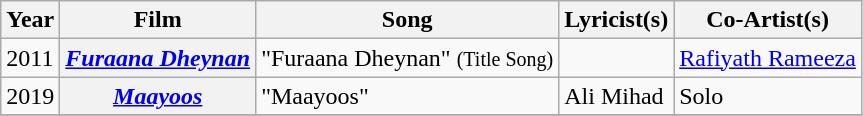<table class="wikitable plainrowheaders">
<tr>
<th scope="col">Year</th>
<th scope="col">Film</th>
<th scope="col">Song</th>
<th scope="col">Lyricist(s)</th>
<th scope="col">Co-Artist(s)</th>
</tr>
<tr>
<td>2011</td>
<th scope="row"><em><a href='#'>Furaana Dheynan</a></em></th>
<td>"Furaana Dheynan" <small>(Title Song)</small></td>
<td></td>
<td><a href='#'>Rafiyath Rameeza</a></td>
</tr>
<tr>
<td>2019</td>
<th scope="row"><em><a href='#'>Maayoos</a></em></th>
<td>"Maayoos" </td>
<td>Ali Mihad</td>
<td>Solo</td>
</tr>
<tr>
</tr>
</table>
